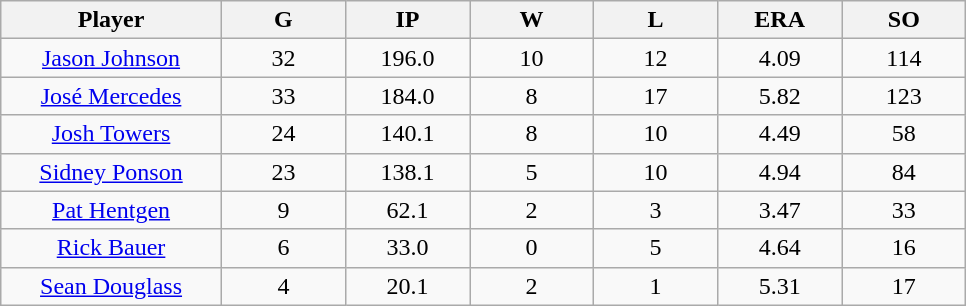<table class="wikitable sortable">
<tr>
<th bgcolor="#DDDDFF" width="16%">Player</th>
<th bgcolor="#DDDDFF" width="9%">G</th>
<th bgcolor="#DDDDFF" width="9%">IP</th>
<th bgcolor="#DDDDFF" width="9%">W</th>
<th bgcolor="#DDDDFF" width="9%">L</th>
<th bgcolor="#DDDDFF" width="9%">ERA</th>
<th bgcolor="#DDDDFF" width="9%">SO</th>
</tr>
<tr align=center>
<td><a href='#'>Jason Johnson</a></td>
<td>32</td>
<td>196.0</td>
<td>10</td>
<td>12</td>
<td>4.09</td>
<td>114</td>
</tr>
<tr align=center>
<td><a href='#'>José Mercedes</a></td>
<td>33</td>
<td>184.0</td>
<td>8</td>
<td>17</td>
<td>5.82</td>
<td>123</td>
</tr>
<tr align=center>
<td><a href='#'>Josh Towers</a></td>
<td>24</td>
<td>140.1</td>
<td>8</td>
<td>10</td>
<td>4.49</td>
<td>58</td>
</tr>
<tr align=center>
<td><a href='#'>Sidney Ponson</a></td>
<td>23</td>
<td>138.1</td>
<td>5</td>
<td>10</td>
<td>4.94</td>
<td>84</td>
</tr>
<tr align=center>
<td><a href='#'>Pat Hentgen</a></td>
<td>9</td>
<td>62.1</td>
<td>2</td>
<td>3</td>
<td>3.47</td>
<td>33</td>
</tr>
<tr align=center>
<td><a href='#'>Rick Bauer</a></td>
<td>6</td>
<td>33.0</td>
<td>0</td>
<td>5</td>
<td>4.64</td>
<td>16</td>
</tr>
<tr align=center>
<td><a href='#'>Sean Douglass</a></td>
<td>4</td>
<td>20.1</td>
<td>2</td>
<td>1</td>
<td>5.31</td>
<td>17</td>
</tr>
</table>
